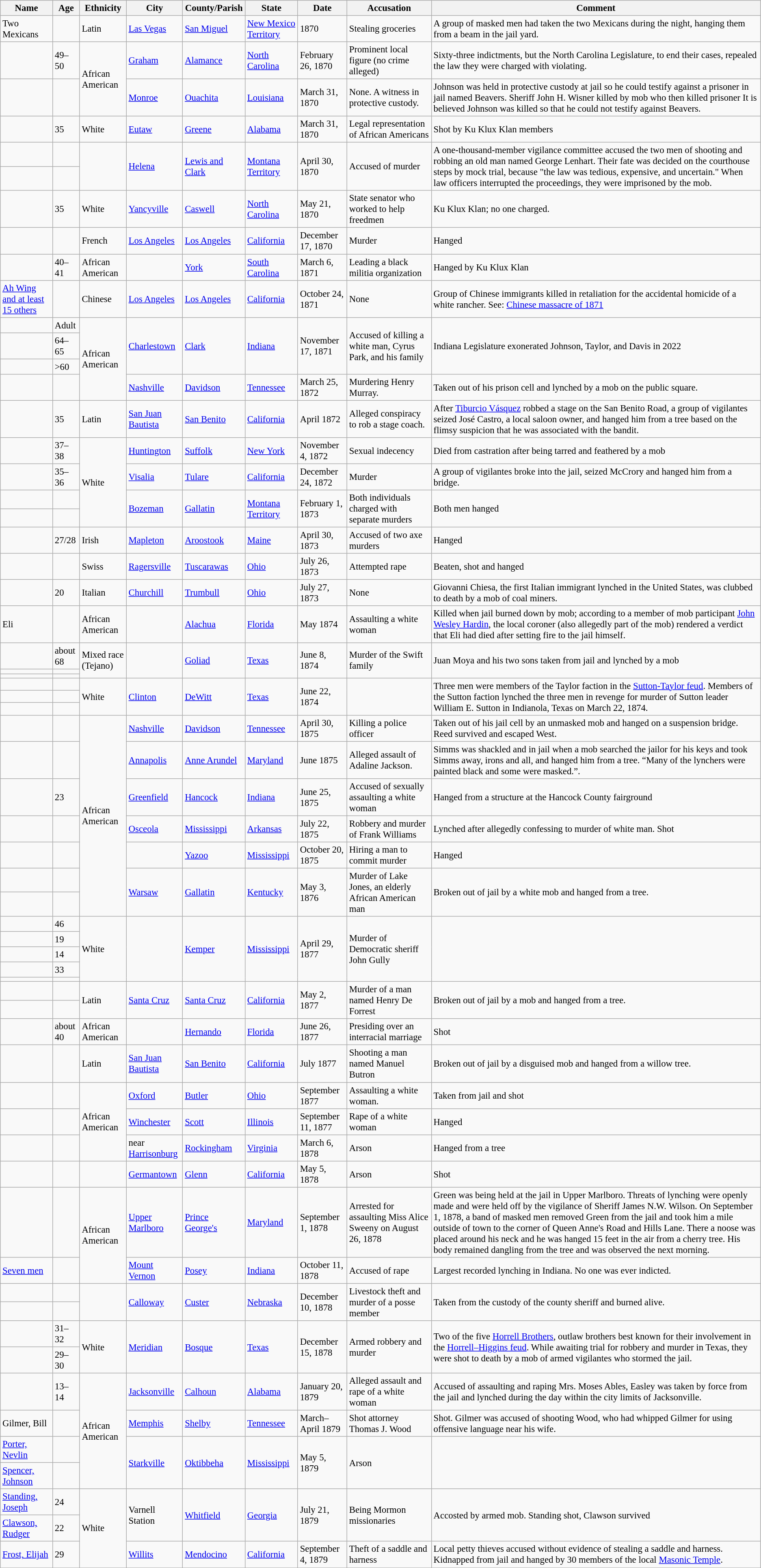<table class="wikitable sortable" style="font-size: 95%">
<tr>
<th>Name</th>
<th>Age</th>
<th>Ethnicity</th>
<th>City</th>
<th>County/Parish</th>
<th>State</th>
<th>Date</th>
<th>Accusation</th>
<th>Comment</th>
</tr>
<tr>
<td>Two Mexicans</td>
<td></td>
<td>Latin</td>
<td><a href='#'>Las Vegas</a></td>
<td><a href='#'>San Miguel</a></td>
<td><a href='#'>New Mexico Territory</a></td>
<td>1870</td>
<td>Stealing groceries</td>
<td>A group of masked men had taken the two Mexicans during the night, hanging them from a beam in the jail yard.</td>
</tr>
<tr>
<td></td>
<td>49–50</td>
<td rowspan="2">African American</td>
<td><a href='#'>Graham</a></td>
<td><a href='#'>Alamance</a></td>
<td><a href='#'>North Carolina</a></td>
<td>February 26, 1870</td>
<td>Prominent local figure (no crime alleged)</td>
<td>Sixty-three indictments, but the North Carolina Legislature, to end their cases, repealed the law they were charged with violating.</td>
</tr>
<tr>
<td></td>
<td></td>
<td><a href='#'>Monroe</a></td>
<td><a href='#'>Ouachita</a></td>
<td><a href='#'>Louisiana</a></td>
<td>March 31, 1870</td>
<td>None. A witness in protective custody.</td>
<td>Johnson was held in protective custody at jail so he could testify against a prisoner in jail named Beavers. Sheriff John H. Wisner killed by mob who then killed prisoner It is believed Johnson was killed so that he could not testify against Beavers.</td>
</tr>
<tr>
<td></td>
<td>35</td>
<td>White</td>
<td><a href='#'>Eutaw</a></td>
<td><a href='#'>Greene</a></td>
<td><a href='#'>Alabama</a></td>
<td>March 31, 1870</td>
<td>Legal representation of African Americans</td>
<td>Shot by Ku Klux Klan members</td>
</tr>
<tr>
<td></td>
<td></td>
<td rowspan=2></td>
<td rowspan=2><a href='#'>Helena</a></td>
<td rowspan=2><a href='#'>Lewis and Clark</a></td>
<td rowspan=2><a href='#'>Montana Territory</a></td>
<td rowspan=2>April 30, 1870</td>
<td rowspan=2>Accused of murder</td>
<td rowspan=2>A one-thousand-member vigilance committee accused the two men of shooting and robbing an old man named George Lenhart. Their fate was decided on the courthouse steps by mock trial, because "the law was tedious, expensive, and uncertain." When law officers interrupted the proceedings, they were imprisoned by the mob.</td>
</tr>
<tr>
<td></td>
<td></td>
</tr>
<tr>
<td></td>
<td>35</td>
<td>White</td>
<td><a href='#'>Yancyville</a></td>
<td><a href='#'>Caswell</a></td>
<td><a href='#'>North Carolina</a></td>
<td>May 21, 1870</td>
<td>State senator who worked to help freedmen</td>
<td>Ku Klux Klan; no one charged.</td>
</tr>
<tr>
<td></td>
<td></td>
<td>French</td>
<td><a href='#'>Los Angeles</a></td>
<td><a href='#'>Los Angeles</a></td>
<td><a href='#'>California</a></td>
<td>December 17, 1870</td>
<td>Murder</td>
<td>Hanged</td>
</tr>
<tr>
<td></td>
<td>40–41</td>
<td>African American</td>
<td></td>
<td><a href='#'>York</a></td>
<td><a href='#'>South Carolina</a></td>
<td>March 6, 1871</td>
<td>Leading a black militia organization</td>
<td>Hanged by Ku Klux Klan</td>
</tr>
<tr>
<td><a href='#'>Ah Wing and at least 15 others</a></td>
<td></td>
<td>Chinese</td>
<td><a href='#'>Los Angeles</a></td>
<td><a href='#'>Los Angeles</a></td>
<td><a href='#'>California</a></td>
<td>October 24, 1871</td>
<td>None</td>
<td>Group of Chinese immigrants killed in retaliation for the accidental homicide of a white rancher. See: <a href='#'>Chinese massacre of 1871</a></td>
</tr>
<tr>
<td></td>
<td>Adult</td>
<td rowspan="4">African American</td>
<td rowspan=3><a href='#'>Charlestown</a></td>
<td rowspan=3><a href='#'>Clark</a></td>
<td rowspan=3><a href='#'>Indiana</a></td>
<td rowspan=3>November 17, 1871</td>
<td rowspan=3>Accused of killing a white man, Cyrus Park, and his family</td>
<td rowspan=3>Indiana Legislature exonerated Johnson, Taylor, and Davis in 2022</td>
</tr>
<tr>
<td></td>
<td>64–65</td>
</tr>
<tr>
<td></td>
<td>>60</td>
</tr>
<tr>
<td></td>
<td></td>
<td><a href='#'>Nashville</a></td>
<td><a href='#'>Davidson</a></td>
<td><a href='#'>Tennessee</a></td>
<td>March 25, 1872</td>
<td>Murdering Henry Murray.</td>
<td>Taken out of his prison cell and lynched by a mob on the public square.</td>
</tr>
<tr>
<td></td>
<td>35</td>
<td>Latin</td>
<td><a href='#'>San Juan Bautista</a></td>
<td><a href='#'>San Benito</a></td>
<td><a href='#'>California</a></td>
<td>April 1872</td>
<td>Alleged conspiracy to rob a stage coach.</td>
<td>After <a href='#'>Tiburcio Vásquez</a> robbed a stage on the San Benito Road, a group of vigilantes seized José Castro, a local saloon owner, and hanged him from a tree based on the flimsy suspicion that he was associated with the bandit.</td>
</tr>
<tr>
<td></td>
<td>37–38</td>
<td rowspan="4">White</td>
<td><a href='#'>Huntington</a></td>
<td><a href='#'>Suffolk</a></td>
<td><a href='#'>New York</a></td>
<td>November 4, 1872</td>
<td>Sexual indecency</td>
<td>Died from castration after being tarred and feathered by a mob</td>
</tr>
<tr>
<td></td>
<td>35–36</td>
<td><a href='#'>Visalia</a></td>
<td><a href='#'>Tulare</a></td>
<td><a href='#'>California</a></td>
<td>December 24, 1872</td>
<td>Murder</td>
<td>A group of vigilantes broke into the jail, seized McCrory and hanged him from a bridge.</td>
</tr>
<tr>
<td></td>
<td></td>
<td rowspan="2"><a href='#'>Bozeman</a></td>
<td rowspan=2><a href='#'>Gallatin</a></td>
<td rowspan=2><a href='#'>Montana Territory</a></td>
<td rowspan=2>February 1, 1873</td>
<td rowspan=2>Both individuals charged with separate murders</td>
<td rowspan=2>Both men hanged</td>
</tr>
<tr>
<td></td>
<td></td>
</tr>
<tr>
<td></td>
<td>27/28</td>
<td>Irish</td>
<td><a href='#'>Mapleton</a></td>
<td><a href='#'>Aroostook</a></td>
<td><a href='#'>Maine</a></td>
<td>April 30, 1873</td>
<td>Accused of two axe murders</td>
<td>Hanged</td>
</tr>
<tr>
<td></td>
<td></td>
<td>Swiss</td>
<td><a href='#'>Ragersville</a></td>
<td><a href='#'>Tuscarawas</a></td>
<td><a href='#'>Ohio</a></td>
<td>July 26, 1873</td>
<td>Attempted rape</td>
<td>Beaten, shot and hanged</td>
</tr>
<tr>
<td></td>
<td>20</td>
<td>Italian</td>
<td><a href='#'>Churchill</a></td>
<td><a href='#'>Trumbull</a></td>
<td><a href='#'>Ohio</a></td>
<td>July 27, 1873</td>
<td>None</td>
<td>Giovanni Chiesa, the first Italian immigrant lynched in the United States, was clubbed to death by a mob of coal miners.</td>
</tr>
<tr>
<td>Eli</td>
<td></td>
<td>African American</td>
<td></td>
<td><a href='#'>Alachua</a></td>
<td><a href='#'>Florida</a></td>
<td>May 1874</td>
<td>Assaulting a white woman</td>
<td>Killed when jail burned down by mob; according to a member of mob participant <a href='#'>John Wesley Hardin</a>, the local coroner (also allegedly part of the mob) rendered a verdict that Eli had died after setting fire to the jail himself.</td>
</tr>
<tr>
<td></td>
<td>about 68</td>
<td rowspan=3>Mixed race (Tejano)</td>
<td rowspan=3></td>
<td rowspan=3><a href='#'>Goliad</a></td>
<td rowspan=3><a href='#'>Texas</a></td>
<td rowspan=3>June 8, 1874</td>
<td rowspan=3>Murder of the Swift family</td>
<td rowspan=3>Juan Moya and his two sons taken from jail and lynched by a mob</td>
</tr>
<tr>
<td></td>
<td></td>
</tr>
<tr>
<td></td>
<td></td>
</tr>
<tr>
<td></td>
<td></td>
<td rowspan=3>White</td>
<td rowspan=3><a href='#'>Clinton</a></td>
<td rowspan=3><a href='#'>DeWitt</a></td>
<td rowspan=3><a href='#'>Texas</a></td>
<td rowspan=3>June 22, 1874</td>
<td rowspan=3></td>
<td rowspan=3>Three men were members of the Taylor faction in the <a href='#'>Sutton-Taylor feud</a>. Members of the Sutton faction lynched the three men in revenge for murder of Sutton leader William E. Sutton in Indianola, Texas on March 22, 1874.</td>
</tr>
<tr>
<td></td>
<td></td>
</tr>
<tr>
<td></td>
<td></td>
</tr>
<tr>
<td></td>
<td></td>
<td rowspan="7">African American</td>
<td><a href='#'>Nashville</a></td>
<td><a href='#'>Davidson</a></td>
<td><a href='#'>Tennessee</a></td>
<td>April 30, 1875</td>
<td>Killing a police officer</td>
<td>Taken out of his jail cell by an unmasked mob and hanged on a suspension bridge. Reed survived and escaped West.</td>
</tr>
<tr>
<td></td>
<td></td>
<td><a href='#'>Annapolis</a></td>
<td><a href='#'>Anne Arundel</a></td>
<td><a href='#'>Maryland</a></td>
<td>June 1875</td>
<td>Alleged assault of Adaline Jackson.</td>
<td>Simms was shackled and in jail when a mob searched the jailor for his keys and took Simms away, irons and all, and hanged him from a tree. “Many of the lynchers were painted black and some were masked.”.</td>
</tr>
<tr>
<td></td>
<td>23</td>
<td><a href='#'>Greenfield</a></td>
<td><a href='#'>Hancock</a></td>
<td><a href='#'>Indiana</a></td>
<td>June 25, 1875</td>
<td>Accused of sexually assaulting a white woman</td>
<td>Hanged from a structure at the Hancock County fairground</td>
</tr>
<tr>
<td></td>
<td></td>
<td><a href='#'>Osceola</a></td>
<td><a href='#'>Mississippi</a></td>
<td><a href='#'>Arkansas</a></td>
<td>July 22, 1875</td>
<td>Robbery and murder of Frank Williams</td>
<td>Lynched after allegedly confessing to murder of white man. Shot</td>
</tr>
<tr>
<td></td>
<td></td>
<td></td>
<td><a href='#'>Yazoo</a></td>
<td><a href='#'>Mississippi</a></td>
<td>October 20, 1875</td>
<td>Hiring a man to commit murder</td>
<td>Hanged</td>
</tr>
<tr>
<td></td>
<td></td>
<td rowspan="2"><a href='#'>Warsaw</a></td>
<td rowspan=2><a href='#'>Gallatin</a></td>
<td rowspan=2><a href='#'>Kentucky</a></td>
<td rowspan=2>May 3, 1876</td>
<td rowspan=2>Murder of Lake Jones, an elderly African American man</td>
<td rowspan=2>Broken out of jail by a white mob and hanged from a tree.</td>
</tr>
<tr>
<td></td>
<td></td>
</tr>
<tr>
<td></td>
<td>46</td>
<td rowspan=5>White</td>
<td rowspan=5></td>
<td rowspan=5><a href='#'>Kemper</a></td>
<td rowspan=5><a href='#'>Mississippi</a></td>
<td rowspan=5>April 29, 1877</td>
<td rowspan=5>Murder of Democratic sheriff John Gully</td>
<td rowspan=5></td>
</tr>
<tr>
<td></td>
<td>19</td>
</tr>
<tr>
<td></td>
<td>14</td>
</tr>
<tr>
<td></td>
<td>33</td>
</tr>
<tr>
<td></td>
<td></td>
</tr>
<tr>
<td></td>
<td></td>
<td rowspan=2>Latin</td>
<td rowspan="2"><a href='#'>Santa Cruz</a></td>
<td rowspan=2><a href='#'>Santa Cruz</a></td>
<td rowspan=2><a href='#'>California</a></td>
<td rowspan=2>May 2, 1877</td>
<td rowspan=2>Murder of a man named Henry De Forrest</td>
<td rowspan=2>Broken out of jail by a mob and hanged from a tree.</td>
</tr>
<tr>
<td></td>
<td></td>
</tr>
<tr>
<td></td>
<td>about 40</td>
<td>African American</td>
<td></td>
<td><a href='#'>Hernando</a></td>
<td><a href='#'>Florida</a></td>
<td>June 26, 1877</td>
<td>Presiding over an interracial marriage</td>
<td>Shot</td>
</tr>
<tr>
<td></td>
<td></td>
<td>Latin</td>
<td><a href='#'>San Juan Bautista</a></td>
<td><a href='#'>San Benito</a></td>
<td><a href='#'>California</a></td>
<td>July 1877</td>
<td>Shooting a man named Manuel Butron</td>
<td>Broken out of jail by a disguised mob and hanged from a willow tree.</td>
</tr>
<tr>
<td></td>
<td></td>
<td rowspan="3">African American</td>
<td><a href='#'>Oxford</a></td>
<td><a href='#'>Butler</a></td>
<td><a href='#'>Ohio</a></td>
<td>September 1877</td>
<td>Assaulting a white woman.</td>
<td>Taken from jail and shot</td>
</tr>
<tr>
<td></td>
<td></td>
<td><a href='#'>Winchester</a></td>
<td><a href='#'>Scott</a></td>
<td><a href='#'>Illinois</a></td>
<td>September 11, 1877</td>
<td>Rape of a white woman</td>
<td>Hanged</td>
</tr>
<tr>
<td></td>
<td></td>
<td>near <a href='#'>Harrisonburg</a></td>
<td><a href='#'>Rockingham</a></td>
<td><a href='#'>Virginia</a></td>
<td>March 6, 1878</td>
<td>Arson</td>
<td>Hanged from a tree</td>
</tr>
<tr>
<td></td>
<td></td>
<td></td>
<td><a href='#'>Germantown</a></td>
<td><a href='#'>Glenn</a></td>
<td><a href='#'>California</a></td>
<td>May 5, 1878</td>
<td>Arson</td>
<td>Shot</td>
</tr>
<tr>
<td></td>
<td></td>
<td rowspan="2">African American</td>
<td><a href='#'>Upper Marlboro</a></td>
<td><a href='#'>Prince George's</a></td>
<td><a href='#'>Maryland</a></td>
<td>September 1, 1878</td>
<td>Arrested for assaulting Miss Alice Sweeny on August 26, 1878</td>
<td>Green was being held at the jail in Upper Marlboro. Threats of lynching were openly made and were held off by the vigilance of Sheriff James N.W. Wilson. On September 1, 1878, a band of masked men removed Green from the jail and took him a mile outside of town to the corner of Queen Anne's Road and Hills Lane. There a noose was placed around his neck and he was hanged 15 feet in the air from a cherry tree. His body remained dangling from the tree and was observed the next morning.</td>
</tr>
<tr>
<td><a href='#'>Seven men</a></td>
<td></td>
<td><a href='#'>Mount Vernon</a></td>
<td><a href='#'>Posey</a></td>
<td><a href='#'>Indiana</a></td>
<td>October 11, 1878</td>
<td>Accused of rape</td>
<td>Largest recorded lynching in Indiana. No one was ever indicted.</td>
</tr>
<tr>
<td></td>
<td></td>
<td rowspan=2></td>
<td rowspan=2><a href='#'>Calloway</a></td>
<td rowspan=2><a href='#'>Custer</a></td>
<td rowspan=2><a href='#'>Nebraska</a></td>
<td rowspan=2>December 10, 1878</td>
<td rowspan=2>Livestock theft and murder of a posse member</td>
<td rowspan=2>Taken from the custody of the county sheriff and burned alive.</td>
</tr>
<tr>
<td></td>
<td></td>
</tr>
<tr>
<td></td>
<td>31–32</td>
<td rowspan=2>White</td>
<td rowspan=2><a href='#'>Meridian</a></td>
<td rowspan=2><a href='#'>Bosque</a></td>
<td rowspan=2><a href='#'>Texas</a></td>
<td rowspan=2>December 15, 1878</td>
<td rowspan=2>Armed robbery and murder</td>
<td rowspan=2>Two of the five <a href='#'>Horrell Brothers</a>, outlaw brothers best known for their involvement in the <a href='#'>Horrell–Higgins feud</a>. While awaiting trial for robbery and murder in Texas, they were shot to death by a mob of armed vigilantes who stormed the jail.</td>
</tr>
<tr>
<td></td>
<td>29–30</td>
</tr>
<tr>
<td></td>
<td>13–14</td>
<td rowspan="4">African American</td>
<td><a href='#'>Jacksonville</a></td>
<td><a href='#'>Calhoun</a></td>
<td><a href='#'>Alabama</a></td>
<td>January 20, 1879</td>
<td>Alleged assault and rape of a white woman</td>
<td>Accused of assaulting and raping Mrs. Moses Ables, Easley was taken by force from the jail and lynched during the day within the city limits of Jacksonville.</td>
</tr>
<tr>
<td>Gilmer, Bill</td>
<td></td>
<td><a href='#'>Memphis</a></td>
<td><a href='#'>Shelby</a></td>
<td><a href='#'>Tennessee</a></td>
<td>March–April 1879</td>
<td>Shot attorney Thomas J. Wood</td>
<td>Shot. Gilmer was accused of shooting Wood, who had whipped Gilmer for using offensive language near his wife.</td>
</tr>
<tr>
<td><a href='#'>Porter, Nevlin</a></td>
<td></td>
<td rowspan="2"><a href='#'>Starkville</a></td>
<td rowspan=2><a href='#'>Oktibbeha</a></td>
<td rowspan=2><a href='#'>Mississippi</a></td>
<td rowspan=2>May 5, 1879</td>
<td rowspan=2>Arson</td>
<td rowspan=2></td>
</tr>
<tr>
<td><a href='#'>Spencer, Johnson</a></td>
<td></td>
</tr>
<tr>
<td><a href='#'>Standing, Joseph</a></td>
<td>24</td>
<td rowspan="8">White</td>
<td rowspan=2>Varnell Station</td>
<td rowspan=2><a href='#'>Whitfield</a></td>
<td rowspan=2><a href='#'>Georgia</a></td>
<td rowspan=2>July 21, 1879</td>
<td rowspan=2>Being Mormon missionaries</td>
<td rowspan=2>Accosted by armed mob. Standing shot, Clawson survived</td>
</tr>
<tr>
<td><a href='#'>Clawson, Rudger</a></td>
<td>22</td>
</tr>
<tr>
<td><a href='#'>Frost, Elijah</a></td>
<td>29</td>
<td rowspan="3"><a href='#'>Willits</a></td>
<td rowspan=3><a href='#'>Mendocino</a></td>
<td rowspan=3><a href='#'>California</a></td>
<td rowspan=3>September 4, 1879</td>
<td rowspan=3>Theft of a saddle and harness</td>
<td rowspan=3>Local petty thieves accused without evidence of stealing a saddle and harness. Kidnapped from jail and hanged by 30 members of the local <a href='#'>Masonic Temple</a>.</td>
</tr>
<tr>
</tr>
</table>
